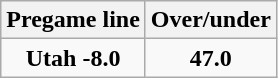<table class="wikitable">
<tr align="center">
<th style=>Pregame line</th>
<th style=>Over/under</th>
</tr>
<tr align="center">
<td><strong>Utah -8.0</strong></td>
<td><strong>47.0</strong></td>
</tr>
</table>
